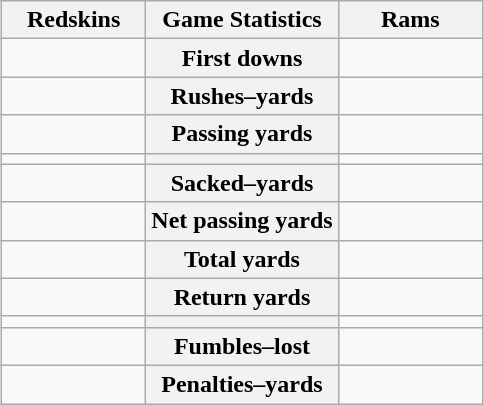<table class="wikitable" style="margin: 1em auto 1em auto">
<tr>
<th style="width:30%;">Redskins</th>
<th style="width:40%;">Game Statistics</th>
<th style="width:30%;">Rams</th>
</tr>
<tr>
<td style="text-align:right;"></td>
<th>First downs</th>
<td></td>
</tr>
<tr>
<td style="text-align:right;"></td>
<th>Rushes–yards</th>
<td></td>
</tr>
<tr>
<td style="text-align:right;"></td>
<th>Passing yards</th>
<td></td>
</tr>
<tr>
<td style="text-align:right;"></td>
<th></th>
<td></td>
</tr>
<tr>
<td style="text-align:right;"></td>
<th>Sacked–yards</th>
<td></td>
</tr>
<tr>
<td style="text-align:right;"></td>
<th>Net passing yards</th>
<td></td>
</tr>
<tr>
<td style="text-align:right;"></td>
<th>Total yards</th>
<td></td>
</tr>
<tr>
<td style="text-align:right;"></td>
<th>Return yards</th>
<td></td>
</tr>
<tr>
<td style="text-align:right;"></td>
<th></th>
<td></td>
</tr>
<tr>
<td style="text-align:right;"></td>
<th>Fumbles–lost</th>
<td></td>
</tr>
<tr>
<td style="text-align:right;"></td>
<th>Penalties–yards</th>
<td></td>
</tr>
</table>
